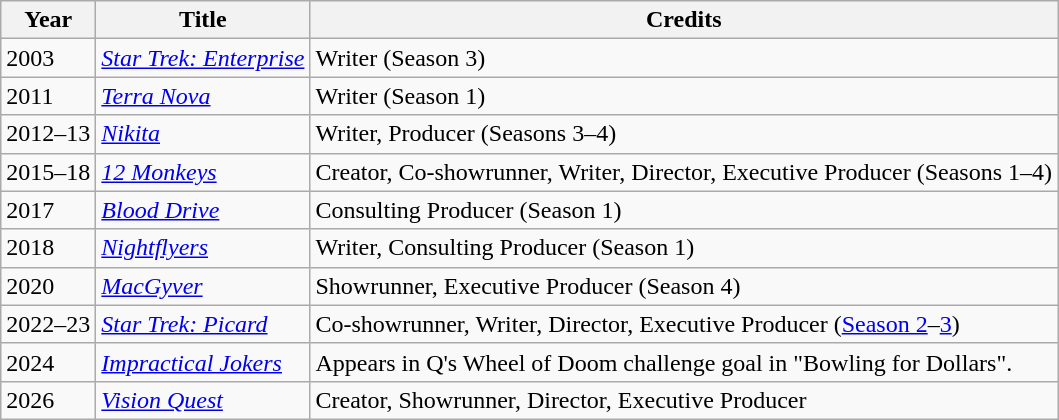<table class="wikitable">
<tr>
<th>Year</th>
<th>Title</th>
<th>Credits</th>
</tr>
<tr>
<td>2003</td>
<td><em><a href='#'>Star Trek: Enterprise</a></em></td>
<td>Writer (Season 3)</td>
</tr>
<tr>
<td>2011</td>
<td><em><a href='#'>Terra Nova</a></em></td>
<td>Writer (Season 1)</td>
</tr>
<tr>
<td>2012–13</td>
<td><em><a href='#'>Nikita</a></em></td>
<td>Writer, Producer (Seasons 3–4)</td>
</tr>
<tr>
<td>2015–18</td>
<td><em><a href='#'>12 Monkeys</a></em></td>
<td>Creator, Co-showrunner, Writer, Director, Executive Producer (Seasons 1–4)</td>
</tr>
<tr>
<td>2017</td>
<td><em><a href='#'>Blood Drive</a></em></td>
<td>Consulting Producer (Season 1)</td>
</tr>
<tr>
<td>2018</td>
<td><em><a href='#'>Nightflyers</a></em></td>
<td>Writer, Consulting Producer (Season 1)</td>
</tr>
<tr>
<td>2020</td>
<td><em><a href='#'>MacGyver</a></em></td>
<td>Showrunner, Executive Producer (Season 4)</td>
</tr>
<tr>
<td>2022–23</td>
<td><em><a href='#'>Star Trek: Picard</a></em></td>
<td>Co-showrunner, Writer, Director, Executive Producer (<a href='#'>Season 2</a>–<a href='#'>3</a>)</td>
</tr>
<tr>
<td>2024</td>
<td><em><a href='#'>Impractical Jokers</a></em></td>
<td>Appears in Q's Wheel of Doom challenge goal in "Bowling for Dollars".</td>
</tr>
<tr>
<td>2026</td>
<td><em><a href='#'>Vision Quest</a></em></td>
<td>Creator, Showrunner, Director, Executive Producer</td>
</tr>
</table>
